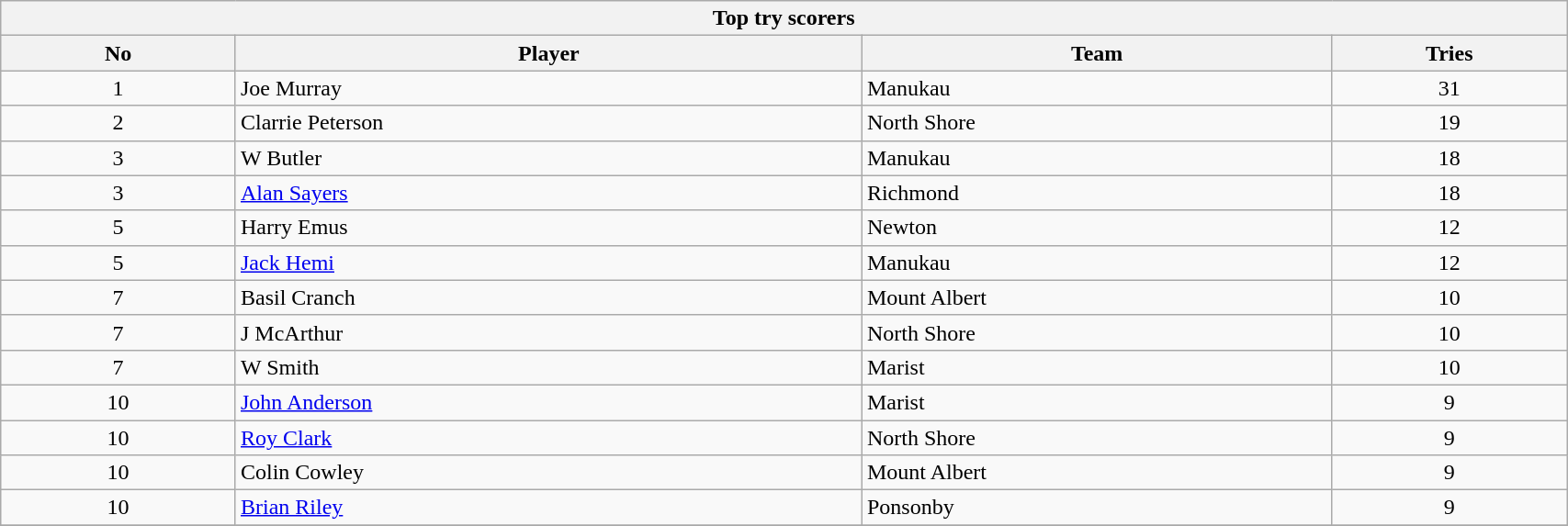<table class="wikitable collapsible sortable" style="text-align:left; font-size:100%; width:90%;">
<tr>
<th colspan="100%">Top try scorers</th>
</tr>
<tr>
<th style="width:15%;">No</th>
<th style="width:40%;">Player</th>
<th style="width:30%;">Team</th>
<th style="width:15%;">Tries<br></th>
</tr>
<tr>
<td style="text-align:center;">1</td>
<td>Joe Murray</td>
<td>Manukau</td>
<td style="text-align:center;">31</td>
</tr>
<tr>
<td style="text-align:center;">2</td>
<td>Clarrie Peterson</td>
<td>North Shore</td>
<td style="text-align:center;">19</td>
</tr>
<tr>
<td style="text-align:center;">3</td>
<td>W Butler</td>
<td>Manukau</td>
<td style="text-align:center;">18</td>
</tr>
<tr>
<td style="text-align:center;">3</td>
<td><a href='#'>Alan Sayers</a></td>
<td>Richmond</td>
<td style="text-align:center;">18</td>
</tr>
<tr>
<td style="text-align:center;">5</td>
<td>Harry Emus</td>
<td>Newton</td>
<td style="text-align:center;">12</td>
</tr>
<tr>
<td style="text-align:center;">5</td>
<td><a href='#'>Jack Hemi</a></td>
<td>Manukau</td>
<td style="text-align:center;">12</td>
</tr>
<tr>
<td style="text-align:center;">7</td>
<td>Basil Cranch</td>
<td>Mount Albert</td>
<td style="text-align:center;">10</td>
</tr>
<tr>
<td style="text-align:center;">7</td>
<td>J McArthur</td>
<td>North Shore</td>
<td style="text-align:center;">10</td>
</tr>
<tr>
<td style="text-align:center;">7</td>
<td>W Smith</td>
<td>Marist</td>
<td style="text-align:center;">10</td>
</tr>
<tr>
<td style="text-align:center;">10</td>
<td><a href='#'>John Anderson</a></td>
<td>Marist</td>
<td style="text-align:center;">9</td>
</tr>
<tr>
<td style="text-align:center;">10</td>
<td><a href='#'>Roy Clark</a></td>
<td>North Shore</td>
<td style="text-align:center;">9</td>
</tr>
<tr>
<td style="text-align:center;">10</td>
<td>Colin Cowley</td>
<td>Mount Albert</td>
<td style="text-align:center;">9</td>
</tr>
<tr>
<td style="text-align:center;">10</td>
<td><a href='#'>Brian Riley</a></td>
<td>Ponsonby</td>
<td style="text-align:center;">9</td>
</tr>
<tr>
</tr>
</table>
